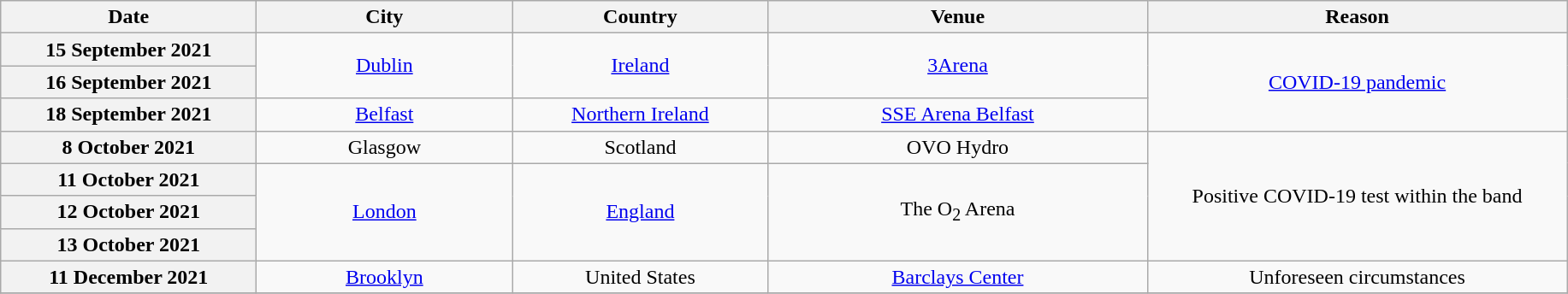<table class="wikitable plainrowheaders" style="text-align:center;">
<tr>
<th scope="col" style="width:12em;">Date</th>
<th scope="col" style="width:12em;">City</th>
<th scope="col" style="width:12em;">Country</th>
<th scope="col" style="width:18em;">Venue</th>
<th scope="col" style="width:20em;">Reason</th>
</tr>
<tr>
<th scope="row">15 September 2021</th>
<td rowspan="2"><a href='#'>Dublin</a></td>
<td rowspan="2"><a href='#'>Ireland</a></td>
<td rowspan="2"><a href='#'>3Arena</a></td>
<td rowspan="3"><a href='#'>COVID-19 pandemic</a></td>
</tr>
<tr>
<th scope="row">16 September 2021</th>
</tr>
<tr>
<th scope="row">18 September 2021</th>
<td><a href='#'>Belfast</a></td>
<td><a href='#'>Northern Ireland</a></td>
<td><a href='#'>SSE Arena Belfast</a></td>
</tr>
<tr>
<th scope="row">8 October 2021</th>
<td>Glasgow</td>
<td>Scotland</td>
<td>OVO Hydro</td>
<td rowspan="4">Positive COVID-19 test within the band</td>
</tr>
<tr>
<th scope="row">11 October 2021</th>
<td rowspan="3"><a href='#'>London</a></td>
<td rowspan="3"><a href='#'>England</a></td>
<td rowspan="3">The O<sub>2</sub> Arena</td>
</tr>
<tr>
<th scope="row">12 October 2021</th>
</tr>
<tr>
<th scope="row">13 October 2021</th>
</tr>
<tr>
<th scope="row">11 December 2021</th>
<td><a href='#'>Brooklyn</a></td>
<td>United States</td>
<td><a href='#'>Barclays Center</a></td>
<td>Unforeseen circumstances</td>
</tr>
<tr>
</tr>
</table>
